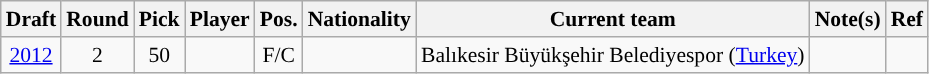<table class="wikitable sortable" style="text-align:left; font-size:90%;">
<tr>
<th>Draft</th>
<th>Round</th>
<th>Pick</th>
<th>Player</th>
<th>Pos.</th>
<th>Nationality</th>
<th>Current team</th>
<th>Note(s)</th>
<th class="unsortable">Ref</th>
</tr>
<tr>
<td style="text-align:center;"><a href='#'>2012</a></td>
<td style="text-align:center;">2</td>
<td style="text-align:center;">50</td>
<td></td>
<td style="text-align:center;">F/C</td>
<td></td>
<td>Balıkesir Büyükşehir Belediyespor (<a href='#'>Turkey</a>)</td>
<td></td>
<td style="text-align:center;"></td>
</tr>
</table>
